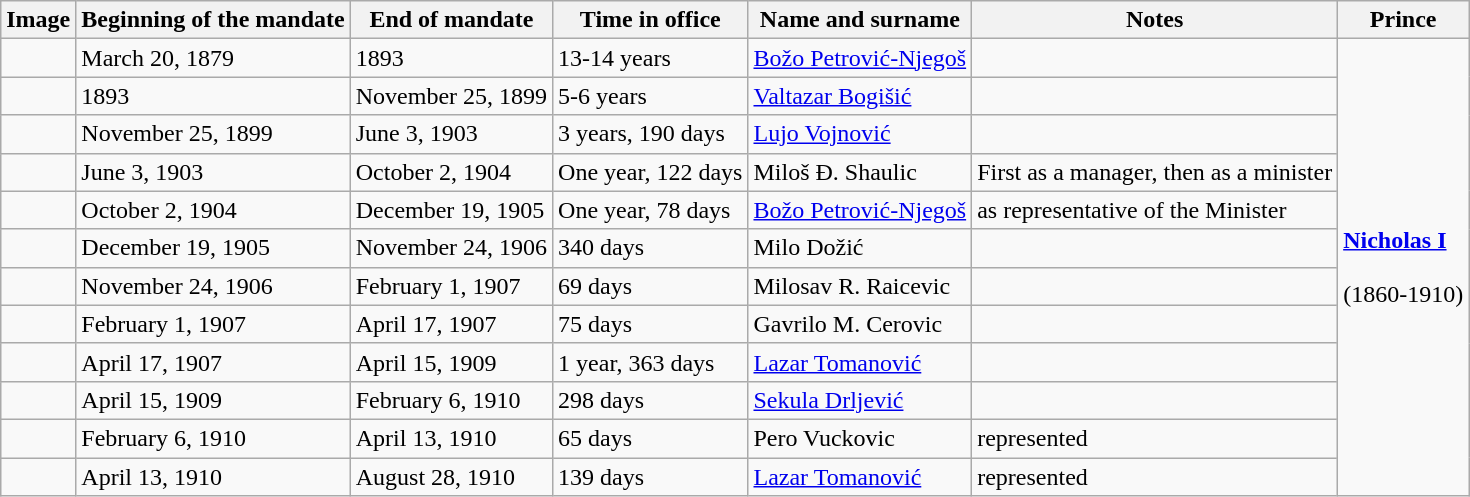<table class="wikitable">
<tr>
<th>Image</th>
<th>Beginning of the mandate</th>
<th>End of mandate</th>
<th>Time in office</th>
<th>Name and surname</th>
<th>Notes</th>
<th>Prince</th>
</tr>
<tr>
<td></td>
<td>March 20, 1879</td>
<td>1893</td>
<td>13-14 years</td>
<td><a href='#'>Božo Petrović-Njegoš</a></td>
<td></td>
<td rowspan="12"><strong><a href='#'>Nicholas I</a><br></strong><br>(1860-1910)</td>
</tr>
<tr>
<td></td>
<td>1893</td>
<td>November 25, 1899</td>
<td>5-6 years</td>
<td><a href='#'>Valtazar Bogišić</a></td>
<td></td>
</tr>
<tr>
<td></td>
<td>November 25, 1899</td>
<td>June 3, 1903</td>
<td>3 years, 190 days</td>
<td><a href='#'>Lujo Vojnović</a></td>
<td></td>
</tr>
<tr>
<td></td>
<td>June 3, 1903</td>
<td>October 2, 1904</td>
<td>One year, 122 days</td>
<td>Miloš Đ. Shaulic</td>
<td>First as a manager, then as a minister</td>
</tr>
<tr>
<td></td>
<td>October 2, 1904</td>
<td>December 19, 1905</td>
<td>One year, 78 days</td>
<td><a href='#'>Božo Petrović-Njegoš</a></td>
<td>as representative of the Minister</td>
</tr>
<tr>
<td></td>
<td>December 19, 1905</td>
<td>November 24, 1906</td>
<td>340 days</td>
<td>Milo Dožić</td>
<td></td>
</tr>
<tr>
<td></td>
<td>November 24, 1906</td>
<td>February 1, 1907</td>
<td>69 days</td>
<td>Milosav R. Raicevic</td>
<td></td>
</tr>
<tr>
<td></td>
<td>February 1, 1907</td>
<td>April 17, 1907</td>
<td>75 days</td>
<td>Gavrilo M. Cerovic</td>
<td></td>
</tr>
<tr>
<td></td>
<td>April 17, 1907</td>
<td>April 15, 1909</td>
<td>1 year, 363 days</td>
<td><a href='#'>Lazar Tomanović</a></td>
<td></td>
</tr>
<tr>
<td></td>
<td>April 15, 1909</td>
<td>February 6, 1910</td>
<td>298 days</td>
<td><a href='#'>Sekula Drljević</a></td>
<td></td>
</tr>
<tr>
<td></td>
<td>February 6, 1910</td>
<td>April 13, 1910</td>
<td>65 days</td>
<td>Pero Vuckovic</td>
<td>represented</td>
</tr>
<tr>
<td></td>
<td>April 13, 1910</td>
<td>August 28, 1910</td>
<td>139 days</td>
<td><a href='#'>Lazar Tomanović</a></td>
<td>represented</td>
</tr>
</table>
